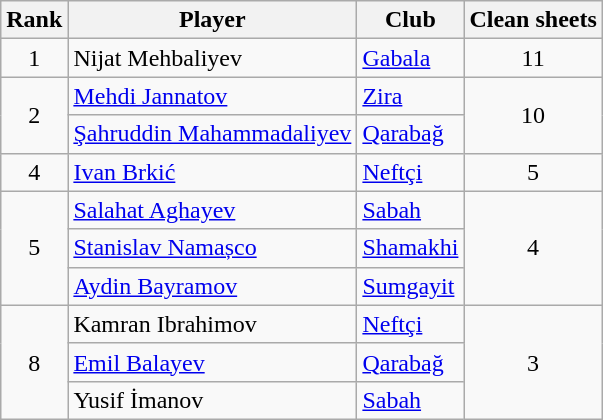<table class="wikitable" style="text-align:center">
<tr>
<th>Rank</th>
<th>Player</th>
<th>Club</th>
<th>Clean sheets</th>
</tr>
<tr>
<td rowspan="1">1</td>
<td align="left"> Nijat Mehbaliyev</td>
<td align="left"><a href='#'>Gabala</a></td>
<td rowspan="1">11</td>
</tr>
<tr>
<td rowspan="2">2</td>
<td align="left"> <a href='#'>Mehdi Jannatov</a></td>
<td align="left"><a href='#'>Zira</a></td>
<td rowspan="2">10</td>
</tr>
<tr>
<td align="left"> <a href='#'>Şahruddin Mahammadaliyev</a></td>
<td align="left"><a href='#'>Qarabağ</a></td>
</tr>
<tr>
<td rowspan="1">4</td>
<td align="left"> <a href='#'>Ivan Brkić</a></td>
<td align="left"><a href='#'>Neftçi</a></td>
<td rowspan="1">5</td>
</tr>
<tr>
<td rowspan="3">5</td>
<td align="left"> <a href='#'>Salahat Aghayev</a></td>
<td align="left"><a href='#'>Sabah</a></td>
<td rowspan="3">4</td>
</tr>
<tr>
<td align="left"> <a href='#'>Stanislav Namașco</a></td>
<td align="left"><a href='#'>Shamakhi</a></td>
</tr>
<tr>
<td align="left"> <a href='#'>Aydin Bayramov</a></td>
<td align="left"><a href='#'>Sumgayit</a></td>
</tr>
<tr>
<td rowspan="3">8</td>
<td align="left"> Kamran Ibrahimov</td>
<td align="left"><a href='#'>Neftçi</a></td>
<td rowspan="3">3</td>
</tr>
<tr>
<td align="left"> <a href='#'>Emil Balayev</a></td>
<td align="left"><a href='#'>Qarabağ</a></td>
</tr>
<tr>
<td align="left"> Yusif İmanov</td>
<td align="left"><a href='#'>Sabah</a></td>
</tr>
</table>
